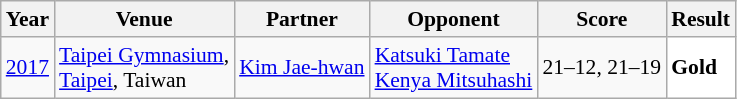<table class="sortable wikitable" style="font-size: 90%;">
<tr>
<th>Year</th>
<th>Venue</th>
<th>Partner</th>
<th>Opponent</th>
<th>Score</th>
<th>Result</th>
</tr>
<tr>
<td align="center"><a href='#'>2017</a></td>
<td align="left"><a href='#'>Taipei Gymnasium</a>,<br><a href='#'>Taipei</a>, Taiwan</td>
<td align="left"> <a href='#'>Kim Jae-hwan</a></td>
<td align="left"> <a href='#'>Katsuki Tamate</a><br> <a href='#'>Kenya Mitsuhashi</a></td>
<td align="left">21–12, 21–19</td>
<td style="text-align:left; background:white"> <strong>Gold</strong></td>
</tr>
</table>
